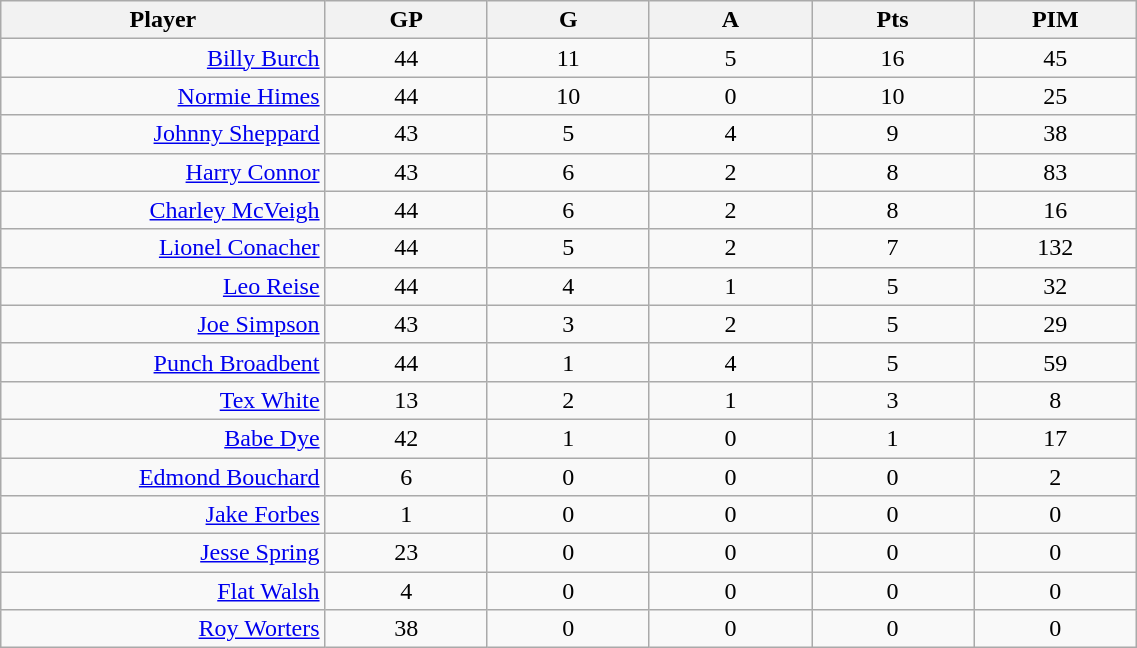<table class="wikitable sortable" width="60%">
<tr ALIGN="center">
<th bgcolor="#DDDDFF" width="10%">Player</th>
<th bgcolor="#DDDDFF" width="5%">GP</th>
<th bgcolor="#DDDDFF" width="5%">G</th>
<th bgcolor="#DDDDFF" width="5%">A</th>
<th bgcolor="#DDDDFF" width="5%">Pts</th>
<th bgcolor="#DDDDFF" width="5%">PIM</th>
</tr>
<tr align="center">
<td align="right"><a href='#'>Billy Burch</a></td>
<td>44</td>
<td>11</td>
<td>5</td>
<td>16</td>
<td>45</td>
</tr>
<tr align="center">
<td align="right"><a href='#'>Normie Himes</a></td>
<td>44</td>
<td>10</td>
<td>0</td>
<td>10</td>
<td>25</td>
</tr>
<tr align="center">
<td align="right"><a href='#'>Johnny Sheppard</a></td>
<td>43</td>
<td>5</td>
<td>4</td>
<td>9</td>
<td>38</td>
</tr>
<tr align="center">
<td align="right"><a href='#'>Harry Connor</a></td>
<td>43</td>
<td>6</td>
<td>2</td>
<td>8</td>
<td>83</td>
</tr>
<tr align="center">
<td align="right"><a href='#'>Charley McVeigh</a></td>
<td>44</td>
<td>6</td>
<td>2</td>
<td>8</td>
<td>16</td>
</tr>
<tr align="center">
<td align="right"><a href='#'>Lionel Conacher</a></td>
<td>44</td>
<td>5</td>
<td>2</td>
<td>7</td>
<td>132</td>
</tr>
<tr align="center">
<td align="right"><a href='#'>Leo Reise</a></td>
<td>44</td>
<td>4</td>
<td>1</td>
<td>5</td>
<td>32</td>
</tr>
<tr align="center">
<td align="right"><a href='#'>Joe Simpson</a></td>
<td>43</td>
<td>3</td>
<td>2</td>
<td>5</td>
<td>29</td>
</tr>
<tr align="center">
<td align="right"><a href='#'>Punch Broadbent</a></td>
<td>44</td>
<td>1</td>
<td>4</td>
<td>5</td>
<td>59</td>
</tr>
<tr align="center">
<td align="right"><a href='#'>Tex White</a></td>
<td>13</td>
<td>2</td>
<td>1</td>
<td>3</td>
<td>8</td>
</tr>
<tr align="center">
<td align="right"><a href='#'>Babe Dye</a></td>
<td>42</td>
<td>1</td>
<td>0</td>
<td>1</td>
<td>17</td>
</tr>
<tr align="center">
<td align="right"><a href='#'>Edmond Bouchard</a></td>
<td>6</td>
<td>0</td>
<td>0</td>
<td>0</td>
<td>2</td>
</tr>
<tr align="center">
<td align="right"><a href='#'>Jake Forbes</a></td>
<td>1</td>
<td>0</td>
<td>0</td>
<td>0</td>
<td>0</td>
</tr>
<tr align="center">
<td align="right"><a href='#'>Jesse Spring</a></td>
<td>23</td>
<td>0</td>
<td>0</td>
<td>0</td>
<td>0</td>
</tr>
<tr align="center">
<td align="right"><a href='#'>Flat Walsh</a></td>
<td>4</td>
<td>0</td>
<td>0</td>
<td>0</td>
<td>0</td>
</tr>
<tr align="center">
<td align="right"><a href='#'>Roy Worters</a></td>
<td>38</td>
<td>0</td>
<td>0</td>
<td>0</td>
<td>0</td>
</tr>
</table>
